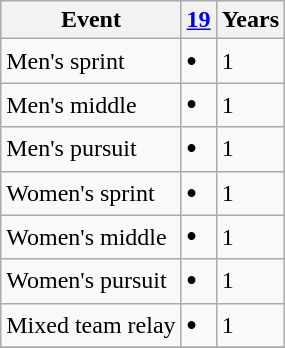<table class="wikitable">
<tr>
<th>Event</th>
<th><a href='#'>19</a></th>
<th>Years</th>
</tr>
<tr>
<td align=left>Men's sprint</td>
<td><big><strong>•</strong></big></td>
<td>1</td>
</tr>
<tr>
<td align=left>Men's middle</td>
<td><big><strong>•</strong></big></td>
<td>1</td>
</tr>
<tr>
<td align=left>Men's pursuit</td>
<td><big><strong>•</strong></big></td>
<td>1</td>
</tr>
<tr>
<td align=left>Women's sprint</td>
<td><big><strong>•</strong></big></td>
<td>1</td>
</tr>
<tr>
<td align=left>Women's middle</td>
<td><big><strong>•</strong></big></td>
<td>1</td>
</tr>
<tr>
<td align=left>Women's pursuit</td>
<td><big><strong>•</strong></big></td>
<td>1</td>
</tr>
<tr>
<td align=left>Mixed team relay</td>
<td><big><strong>•</strong></big></td>
<td>1</td>
</tr>
<tr>
</tr>
</table>
